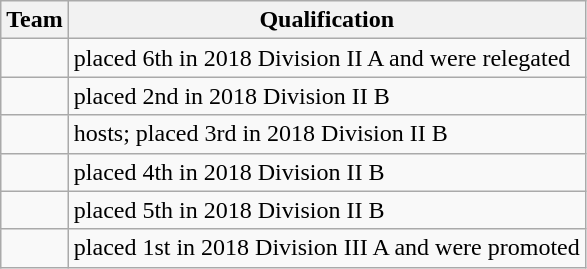<table class="wikitable">
<tr>
<th>Team</th>
<th>Qualification</th>
</tr>
<tr>
<td></td>
<td>placed 6th in 2018 Division II A and were relegated</td>
</tr>
<tr>
<td></td>
<td>placed 2nd in 2018 Division II B</td>
</tr>
<tr>
<td></td>
<td>hosts; placed 3rd in 2018 Division II B</td>
</tr>
<tr>
<td></td>
<td>placed 4th in 2018 Division II B</td>
</tr>
<tr>
<td></td>
<td>placed 5th in 2018 Division II B</td>
</tr>
<tr>
<td></td>
<td>placed 1st in 2018 Division III A and were promoted</td>
</tr>
</table>
